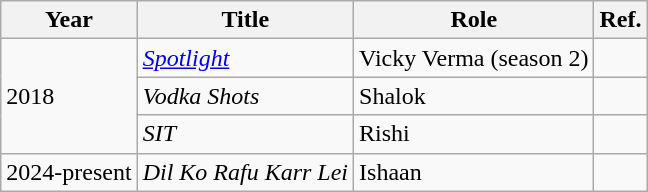<table class="wikitable">
<tr>
<th>Year</th>
<th>Title</th>
<th>Role</th>
<th>Ref.</th>
</tr>
<tr>
<td rowspan="3">2018</td>
<td><em><a href='#'>Spotlight</a></em></td>
<td>Vicky Verma (season 2)</td>
<td style="text-align:center;"></td>
</tr>
<tr>
<td><em>Vodka Shots</em></td>
<td>Shalok</td>
<td style="text-align:center;"></td>
</tr>
<tr>
<td><em>SIT</em></td>
<td>Rishi</td>
<td style="text-align:center;"></td>
</tr>
<tr>
<td>2024-present</td>
<td><em>Dil Ko Rafu Karr Lei</em></td>
<td>Ishaan</td>
<td style="text-align:center;"></td>
</tr>
</table>
